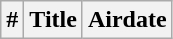<table class="wikitable plainrowheaders">
<tr>
<th>#</th>
<th>Title</th>
<th>Airdate<br>




</th>
</tr>
</table>
